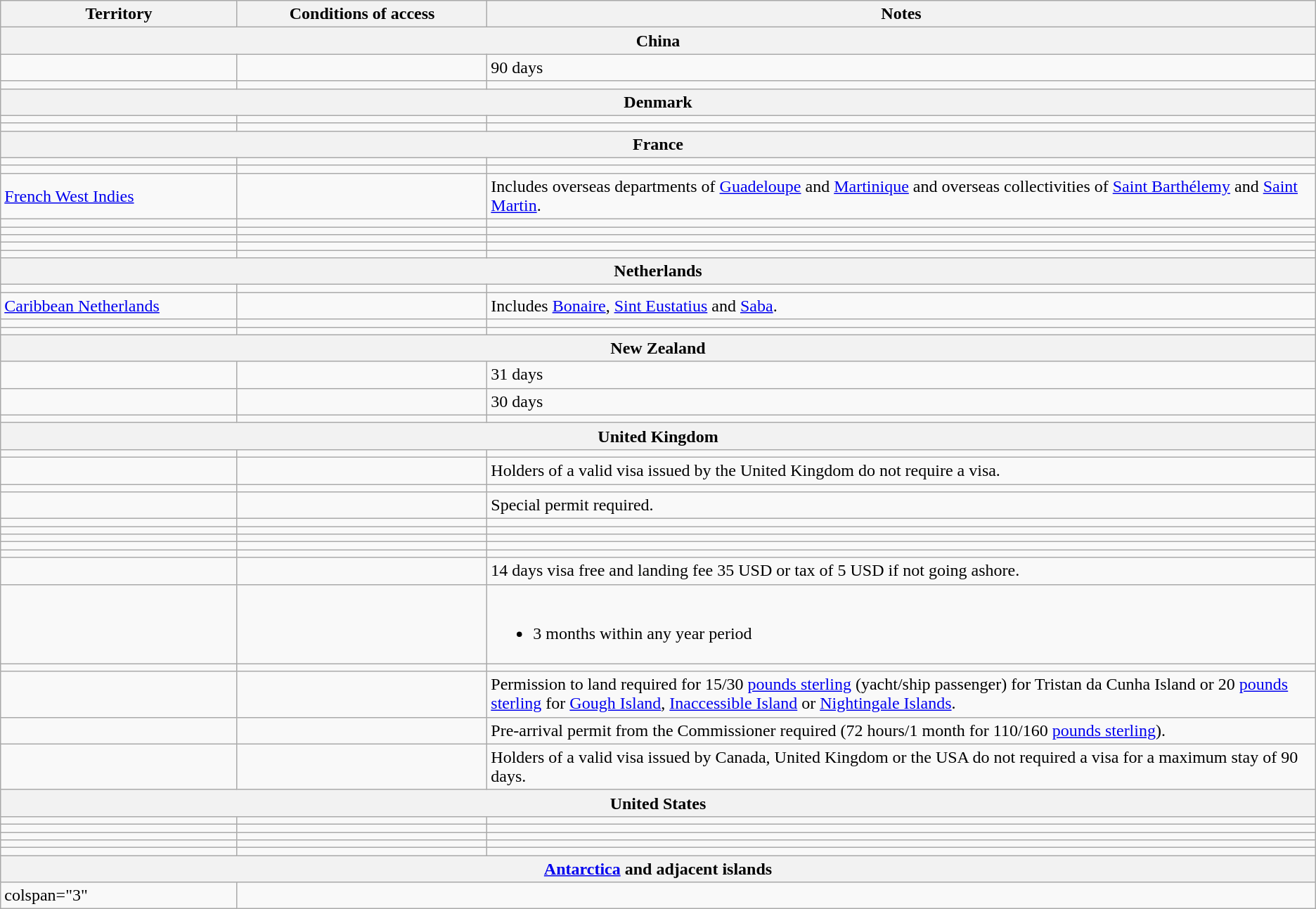<table class="wikitable" style="text-align: left; table-layout: fixed;">
<tr>
<th style="width:18%;">Territory</th>
<th style="width:19%;">Conditions of access</th>
<th>Notes</th>
</tr>
<tr>
<th colspan="3">China</th>
</tr>
<tr>
<td></td>
<td></td>
<td>90 days</td>
</tr>
<tr>
<td></td>
<td></td>
<td></td>
</tr>
<tr>
<th colspan="3">Denmark</th>
</tr>
<tr>
<td></td>
<td></td>
<td></td>
</tr>
<tr>
<td></td>
<td></td>
<td></td>
</tr>
<tr>
<th colspan="3">France</th>
</tr>
<tr>
<td></td>
<td></td>
<td></td>
</tr>
<tr>
<td></td>
<td></td>
<td></td>
</tr>
<tr>
<td> <a href='#'>French West Indies</a></td>
<td></td>
<td>Includes overseas departments of <a href='#'>Guadeloupe</a> and <a href='#'>Martinique</a> and overseas collectivities of <a href='#'>Saint Barthélemy</a> and <a href='#'>Saint Martin</a>.</td>
</tr>
<tr>
<td></td>
<td></td>
<td></td>
</tr>
<tr>
<td></td>
<td></td>
<td></td>
</tr>
<tr>
<td></td>
<td></td>
<td></td>
</tr>
<tr>
<td></td>
<td></td>
<td></td>
</tr>
<tr>
<td></td>
<td></td>
<td></td>
</tr>
<tr>
<th colspan="3">Netherlands</th>
</tr>
<tr>
<td></td>
<td></td>
<td></td>
</tr>
<tr>
<td> <a href='#'>Caribbean Netherlands</a></td>
<td></td>
<td>Includes <a href='#'>Bonaire</a>, <a href='#'>Sint Eustatius</a> and <a href='#'>Saba</a>.</td>
</tr>
<tr>
<td></td>
<td></td>
<td></td>
</tr>
<tr>
<td></td>
<td></td>
<td></td>
</tr>
<tr>
<th colspan="3">New Zealand</th>
</tr>
<tr>
<td></td>
<td></td>
<td>31 days</td>
</tr>
<tr>
<td></td>
<td></td>
<td>30 days</td>
</tr>
<tr>
<td></td>
<td></td>
<td></td>
</tr>
<tr>
<th colspan="3">United Kingdom</th>
</tr>
<tr>
<td></td>
<td></td>
<td></td>
</tr>
<tr>
<td></td>
<td></td>
<td>Holders of a valid visa issued by the United Kingdom do not require a visa.</td>
</tr>
<tr>
<td></td>
<td></td>
<td></td>
</tr>
<tr>
<td></td>
<td></td>
<td>Special permit required.</td>
</tr>
<tr>
<td></td>
<td></td>
<td></td>
</tr>
<tr>
<td></td>
<td></td>
<td></td>
</tr>
<tr>
<td></td>
<td></td>
<td></td>
</tr>
<tr>
<td></td>
<td></td>
<td></td>
</tr>
<tr>
<td></td>
<td></td>
<td></td>
</tr>
<tr>
<td></td>
<td></td>
<td>14 days visa free and landing fee 35 USD or tax of 5 USD if not going ashore.</td>
</tr>
<tr>
<td></td>
<td></td>
<td><br><ul><li>3 months within any year period</li></ul></td>
</tr>
<tr>
<td></td>
<td></td>
<td></td>
</tr>
<tr>
<td></td>
<td></td>
<td>Permission to land required for 15/30 <a href='#'>pounds sterling</a> (yacht/ship passenger) for Tristan da Cunha Island or 20 <a href='#'>pounds sterling</a> for <a href='#'>Gough Island</a>, <a href='#'>Inaccessible Island</a> or <a href='#'>Nightingale Islands</a>.</td>
</tr>
<tr>
<td></td>
<td></td>
<td>Pre-arrival permit from the Commissioner required (72 hours/1 month for 110/160 <a href='#'>pounds sterling</a>).</td>
</tr>
<tr>
<td></td>
<td></td>
<td>Holders of a valid visa issued by Canada, United Kingdom or the USA do not required a visa for a maximum stay of 90 days.</td>
</tr>
<tr>
<th colspan="3">United States</th>
</tr>
<tr>
<td></td>
<td></td>
<td></td>
</tr>
<tr>
<td></td>
<td></td>
<td></td>
</tr>
<tr>
<td></td>
<td></td>
<td></td>
</tr>
<tr>
<td></td>
<td></td>
<td></td>
</tr>
<tr>
<td></td>
<td></td>
<td></td>
</tr>
<tr>
<th colspan="3"><a href='#'>Antarctica</a> and adjacent islands</th>
</tr>
<tr>
<td>colspan="3" </td>
</tr>
</table>
